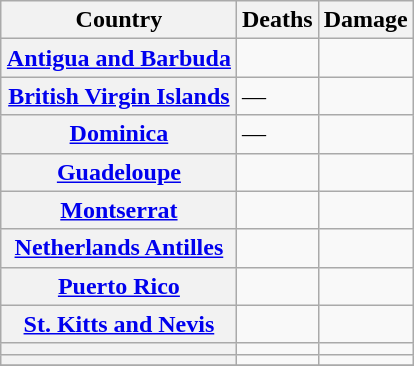<table class="wikitable sortable plainrowheaders" style="float:right">
<tr>
<th scope="col">Country</th>
<th scope="col">Deaths</th>
<th scope="col">Damage</th>
</tr>
<tr>
<th scope="row"><a href='#'>Antigua and Barbuda</a></th>
<td></td>
<td></td>
</tr>
<tr>
<th scope="row"><a href='#'>British Virgin Islands</a></th>
<td>—</td>
<td></td>
</tr>
<tr>
<th scope="row"><a href='#'>Dominica</a></th>
<td>—</td>
<td></td>
</tr>
<tr>
<th scope="row"><a href='#'>Guadeloupe</a></th>
<td></td>
<td></td>
</tr>
<tr>
<th scope="row"><a href='#'>Montserrat</a></th>
<td></td>
<td></td>
</tr>
<tr>
<th scope="row"><a href='#'>Netherlands Antilles</a></th>
<td></td>
<td></td>
</tr>
<tr>
<th scope="row"><a href='#'>Puerto Rico</a></th>
<td></td>
<td></td>
</tr>
<tr>
<th scope="row"><a href='#'>St. Kitts and Nevis</a></th>
<td></td>
<td></td>
</tr>
<tr>
<th scope="row"></th>
<td></td>
<td></td>
</tr>
<tr>
<th scope="row"></th>
<td></td>
<td></td>
</tr>
<tr>
</tr>
</table>
